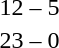<table style="text-align:center">
<tr>
<th width=200></th>
<th width=100></th>
<th width=200></th>
</tr>
<tr>
<td align=right><strong></strong></td>
<td>12 – 5</td>
<td align=left></td>
</tr>
<tr>
<td align=right><strong></strong></td>
<td>23 – 0</td>
<td align=left></td>
</tr>
</table>
